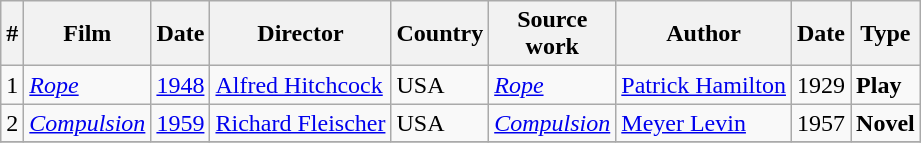<table class="wikitable">
<tr>
<th>#</th>
<th>Film</th>
<th>Date</th>
<th>Director</th>
<th>Country</th>
<th>Source<br>work</th>
<th>Author</th>
<th>Date</th>
<th>Type</th>
</tr>
<tr>
<td>1</td>
<td><em><a href='#'>Rope</a></em></td>
<td><a href='#'>1948</a></td>
<td><a href='#'>Alfred Hitchcock</a></td>
<td>USA</td>
<td><em><a href='#'>Rope</a></em></td>
<td><a href='#'>Patrick Hamilton</a></td>
<td>1929</td>
<td><strong>Play</strong></td>
</tr>
<tr>
<td>2</td>
<td><em><a href='#'>Compulsion</a></em></td>
<td><a href='#'>1959</a></td>
<td><a href='#'>Richard Fleischer</a></td>
<td>USA</td>
<td><em><a href='#'>Compulsion</a></em></td>
<td><a href='#'>Meyer Levin</a></td>
<td>1957</td>
<td><strong>Novel</strong></td>
</tr>
<tr>
</tr>
</table>
